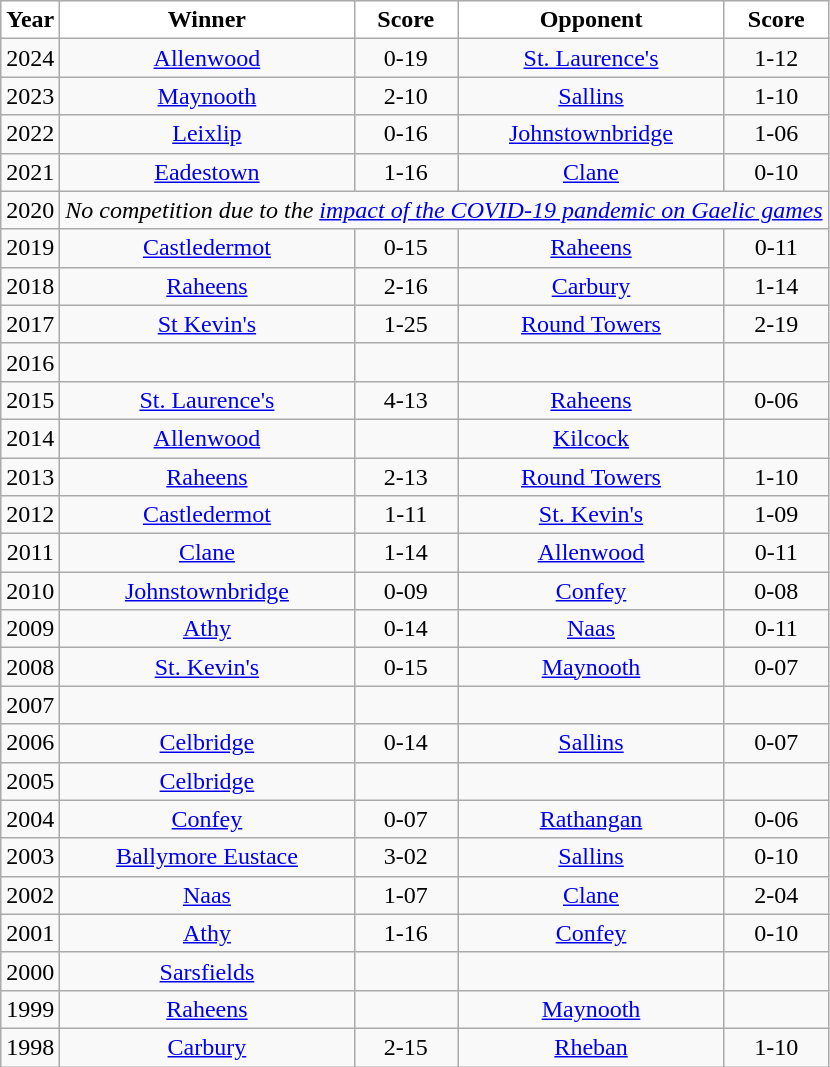<table class="wikitable" style="text-align:center;">
<tr>
<th style="background:white;color:black"><strong>Year</strong></th>
<th style="background:white;color:black"><strong>Winner</strong></th>
<th style="background:white;color:black"><strong>Score</strong></th>
<th style="background:white;color:black"><strong>Opponent</strong></th>
<th style="background:white;color:black"><strong>Score</strong></th>
</tr>
<tr>
<td>2024</td>
<td><a href='#'>Allenwood</a></td>
<td>0-19</td>
<td><a href='#'>St. Laurence's</a></td>
<td>1-12</td>
</tr>
<tr>
<td>2023</td>
<td><a href='#'>Maynooth</a></td>
<td>2-10</td>
<td><a href='#'>Sallins</a></td>
<td>1-10</td>
</tr>
<tr>
<td>2022</td>
<td><a href='#'>Leixlip</a></td>
<td>0-16</td>
<td><a href='#'>Johnstownbridge</a></td>
<td>1-06</td>
</tr>
<tr>
<td>2021</td>
<td><a href='#'>Eadestown</a></td>
<td>1-16</td>
<td><a href='#'>Clane</a></td>
<td>0-10</td>
</tr>
<tr>
<td>2020</td>
<td colspan="6" style="text-align: center;"><em>No competition due to the <a href='#'>impact of the COVID-19 pandemic on Gaelic games</a></em></td>
</tr>
<tr>
<td>2019</td>
<td><a href='#'>Castledermot</a></td>
<td>0-15</td>
<td><a href='#'>Raheens</a></td>
<td>0-11</td>
</tr>
<tr>
<td>2018</td>
<td><a href='#'>Raheens</a></td>
<td>2-16</td>
<td><a href='#'>Carbury</a></td>
<td>1-14</td>
</tr>
<tr>
<td>2017</td>
<td><a href='#'>St Kevin's</a></td>
<td>1-25</td>
<td><a href='#'>Round Towers</a></td>
<td>2-19</td>
</tr>
<tr>
<td>2016</td>
<td></td>
<td></td>
<td></td>
<td></td>
</tr>
<tr>
<td>2015</td>
<td><a href='#'>St. Laurence's</a></td>
<td>4-13</td>
<td><a href='#'>Raheens</a></td>
<td>0-06</td>
</tr>
<tr>
<td>2014</td>
<td><a href='#'>Allenwood</a></td>
<td></td>
<td><a href='#'> Kilcock</a></td>
<td></td>
</tr>
<tr>
<td>2013</td>
<td><a href='#'>Raheens</a></td>
<td>2-13</td>
<td><a href='#'>Round Towers</a></td>
<td>1-10</td>
</tr>
<tr>
<td>2012</td>
<td><a href='#'>Castledermot</a></td>
<td>1-11</td>
<td><a href='#'>St. Kevin's</a></td>
<td>1-09</td>
</tr>
<tr>
<td>2011</td>
<td><a href='#'>Clane</a></td>
<td>1-14</td>
<td><a href='#'>Allenwood</a></td>
<td>0-11</td>
</tr>
<tr>
<td>2010</td>
<td><a href='#'>Johnstownbridge</a></td>
<td>0-09</td>
<td><a href='#'>Confey</a></td>
<td>0-08</td>
</tr>
<tr>
<td>2009 </td>
<td><a href='#'>Athy</a></td>
<td>0-14</td>
<td><a href='#'>Naas</a></td>
<td>0-11</td>
</tr>
<tr>
<td>2008</td>
<td><a href='#'>St. Kevin's</a></td>
<td>0-15</td>
<td><a href='#'>Maynooth</a></td>
<td>0-07</td>
</tr>
<tr>
<td>2007</td>
<td></td>
<td></td>
<td></td>
<td></td>
</tr>
<tr>
<td>2006 </td>
<td><a href='#'>Celbridge</a></td>
<td>0-14</td>
<td><a href='#'>Sallins</a></td>
<td>0-07</td>
</tr>
<tr>
<td>2005</td>
<td><a href='#'>Celbridge</a></td>
<td></td>
<td></td>
<td></td>
</tr>
<tr>
<td>2004</td>
<td><a href='#'>Confey</a></td>
<td>0-07</td>
<td><a href='#'>Rathangan</a></td>
<td>0-06</td>
</tr>
<tr>
<td>2003</td>
<td><a href='#'>Ballymore Eustace</a></td>
<td>3-02</td>
<td><a href='#'>Sallins</a></td>
<td>0-10</td>
</tr>
<tr>
<td>2002</td>
<td><a href='#'>Naas</a></td>
<td>1-07</td>
<td><a href='#'>Clane</a></td>
<td>2-04</td>
</tr>
<tr>
<td>2001</td>
<td><a href='#'>Athy</a></td>
<td>1-16</td>
<td><a href='#'>Confey</a></td>
<td>0-10</td>
</tr>
<tr>
<td>2000</td>
<td><a href='#'>Sarsfields</a></td>
<td></td>
<td></td>
<td></td>
</tr>
<tr>
<td>1999</td>
<td><a href='#'>Raheens</a></td>
<td></td>
<td><a href='#'>Maynooth</a></td>
<td></td>
</tr>
<tr>
<td>1998</td>
<td><a href='#'>Carbury</a></td>
<td>2-15</td>
<td><a href='#'>Rheban</a></td>
<td>1-10</td>
</tr>
</table>
